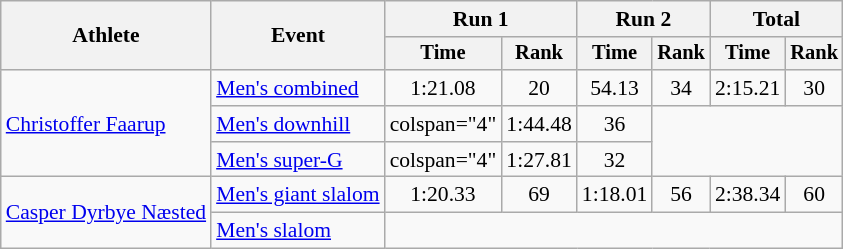<table class="wikitable" style="font-size:90%">
<tr>
<th rowspan=2>Athlete</th>
<th rowspan=2>Event</th>
<th colspan=2>Run 1</th>
<th colspan=2>Run 2</th>
<th colspan=2>Total</th>
</tr>
<tr style="font-size:95%">
<th>Time</th>
<th>Rank</th>
<th>Time</th>
<th>Rank</th>
<th>Time</th>
<th>Rank</th>
</tr>
<tr align=center>
<td align="left" rowspan="3"><a href='#'>Christoffer Faarup</a></td>
<td align="left"><a href='#'>Men's combined</a></td>
<td>1:21.08</td>
<td>20</td>
<td>54.13</td>
<td>34</td>
<td>2:15.21</td>
<td>30</td>
</tr>
<tr align=center>
<td align="left"><a href='#'>Men's downhill</a></td>
<td>colspan="4" </td>
<td>1:44.48</td>
<td>36</td>
</tr>
<tr align=center>
<td align="left"><a href='#'>Men's super-G</a></td>
<td>colspan="4" </td>
<td>1:27.81</td>
<td>32</td>
</tr>
<tr align=center>
<td align="left" rowspan="2"><a href='#'>Casper Dyrbye Næsted</a></td>
<td align="left"><a href='#'>Men's giant slalom</a></td>
<td>1:20.33</td>
<td>69</td>
<td>1:18.01</td>
<td>56</td>
<td>2:38.34</td>
<td>60</td>
</tr>
<tr align=center>
<td align="left"><a href='#'>Men's slalom</a></td>
<td colspan=6></td>
</tr>
</table>
